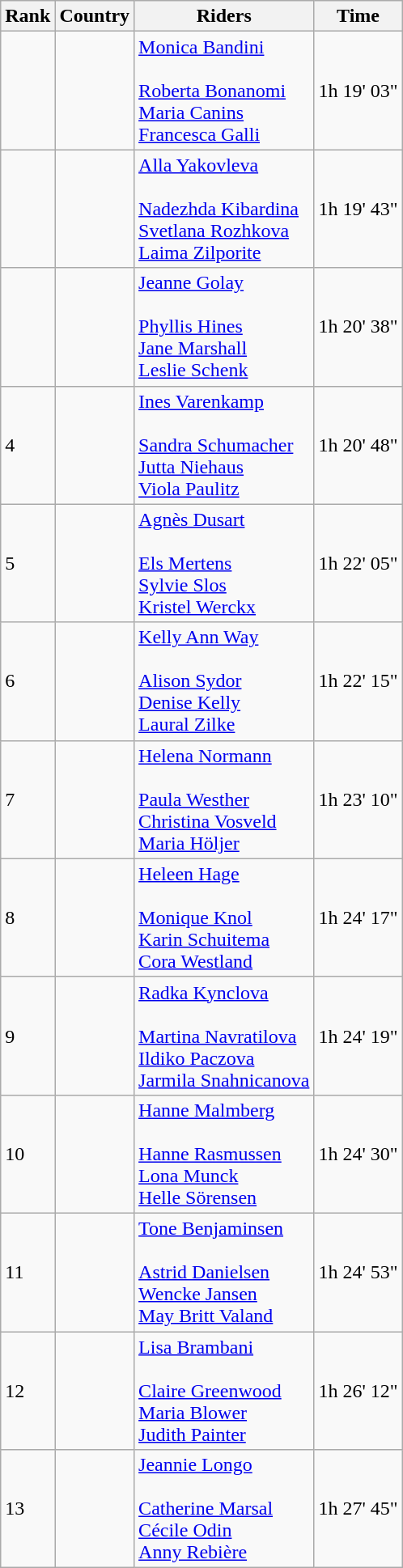<table class="wikitable" text-align:center;">
<tr>
<th>Rank</th>
<th>Country</th>
<th>Riders</th>
<th>Time</th>
</tr>
<tr>
<td></td>
<td align="left"><strong></strong></td>
<td><a href='#'>Monica Bandini</a><br><br><a href='#'>Roberta Bonanomi</a><br>
<a href='#'>Maria Canins</a><br>
<a href='#'>Francesca Galli</a></td>
<td>1h 19' 03"</td>
</tr>
<tr>
<td></td>
<td align="left"><strong></strong></td>
<td><a href='#'>Alla Yakovleva</a><br><br><a href='#'>Nadezhda Kibardina</a><br>
<a href='#'>Svetlana Rozhkova</a><br>
<a href='#'>Laima Zilporite</a></td>
<td>1h 19' 43"</td>
</tr>
<tr>
<td></td>
<td align="left"><strong></strong></td>
<td><a href='#'>Jeanne Golay</a><br><br><a href='#'>Phyllis Hines</a><br>
<a href='#'>Jane Marshall</a><br>
<a href='#'>Leslie Schenk</a></td>
<td>1h 20' 38"</td>
</tr>
<tr>
<td>4</td>
<td align="left"><strong></strong></td>
<td><a href='#'>Ines Varenkamp</a><br><br><a href='#'>Sandra Schumacher</a><br>
<a href='#'>Jutta Niehaus</a><br>
<a href='#'>Viola Paulitz</a></td>
<td>1h 20' 48"</td>
</tr>
<tr>
<td>5</td>
<td align="left"><strong></strong></td>
<td><a href='#'>Agnès Dusart</a><br><br><a href='#'>Els Mertens</a><br>
<a href='#'>Sylvie Slos</a><br>
<a href='#'>Kristel Werckx</a></td>
<td>1h 22' 05"</td>
</tr>
<tr>
<td>6</td>
<td align="left"><strong></strong></td>
<td><a href='#'>Kelly Ann Way</a><br><br><a href='#'>Alison Sydor</a><br>
<a href='#'>Denise Kelly</a><br>
<a href='#'>Laural Zilke</a></td>
<td>1h 22' 15"</td>
</tr>
<tr>
<td>7</td>
<td align="left"><strong></strong></td>
<td><a href='#'>Helena Normann</a><br><br><a href='#'>Paula Westher</a><br>
<a href='#'>Christina Vosveld</a><br>
<a href='#'>Maria Höljer</a></td>
<td>1h 23' 10"</td>
</tr>
<tr>
<td>8</td>
<td align="left"><strong></strong></td>
<td><a href='#'>Heleen Hage</a><br><br><a href='#'>Monique Knol</a><br>
<a href='#'>Karin Schuitema</a><br>
<a href='#'>Cora Westland</a></td>
<td>1h 24' 17"</td>
</tr>
<tr>
<td>9</td>
<td align="left"><strong></strong></td>
<td><a href='#'>Radka Kynclova</a><br><br><a href='#'>Martina Navratilova</a><br>
<a href='#'>Ildiko Paczova</a><br>
<a href='#'>Jarmila Snahnicanova</a></td>
<td>1h 24' 19"</td>
</tr>
<tr>
<td>10</td>
<td align="left"><strong></strong></td>
<td><a href='#'>Hanne Malmberg</a><br><br><a href='#'>Hanne Rasmussen</a><br>
<a href='#'>Lona Munck</a><br>
<a href='#'>Helle Sörensen</a></td>
<td>1h 24' 30"</td>
</tr>
<tr>
<td>11</td>
<td align="left"><strong></strong></td>
<td><a href='#'>Tone Benjaminsen</a><br><br><a href='#'>Astrid Danielsen</a><br>
<a href='#'>Wencke Jansen</a><br>
<a href='#'>May Britt Valand</a></td>
<td>1h 24' 53"</td>
</tr>
<tr>
<td>12</td>
<td align="left"><strong></strong></td>
<td><a href='#'>Lisa Brambani</a><br><br><a href='#'>Claire Greenwood</a><br>
<a href='#'>Maria Blower</a><br>
<a href='#'>Judith Painter</a></td>
<td>1h 26' 12"</td>
</tr>
<tr>
<td>13</td>
<td align="left"><strong></strong></td>
<td><a href='#'>Jeannie Longo</a><br><br><a href='#'>Catherine Marsal</a><br>
<a href='#'>Cécile Odin</a><br>
<a href='#'>Anny Rebière</a></td>
<td>1h 27' 45"</td>
</tr>
</table>
